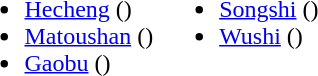<table>
<tr>
<td valign="top"><br><ul><li><a href='#'>Hecheng</a> ()</li><li><a href='#'>Matoushan</a> ()</li><li><a href='#'>Gaobu</a> ()</li></ul></td>
<td valign="top"><br><ul><li><a href='#'>Songshi</a> ()</li><li><a href='#'>Wushi</a> ()</li></ul></td>
</tr>
</table>
